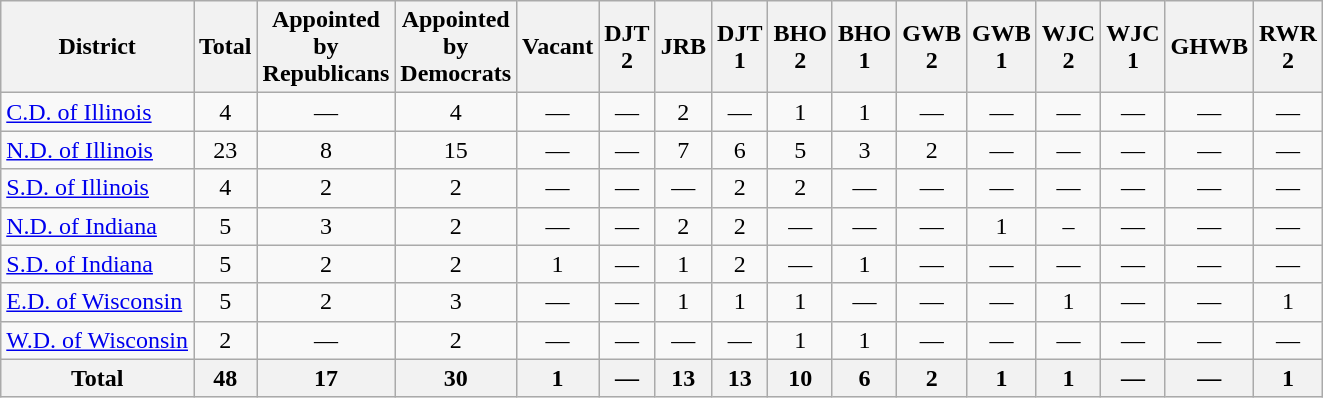<table class="wikitable" style="text-align:center;">
<tr>
<th>District</th>
<th>Total</th>
<th>Appointed<br>by<br>Republicans</th>
<th>Appointed<br>by<br>Democrats</th>
<th>Vacant</th>
<th>DJT<br>2</th>
<th>JRB</th>
<th>DJT<br>1</th>
<th>BHO<br>2</th>
<th>BHO<br>1</th>
<th>GWB<br>2</th>
<th>GWB<br>1</th>
<th>WJC<br>2</th>
<th>WJC<br>1</th>
<th>GHWB</th>
<th>RWR<br>2</th>
</tr>
<tr>
<td style="text-align:left;"><a href='#'>C.D. of Illinois</a></td>
<td>4</td>
<td>—</td>
<td>4</td>
<td>—</td>
<td>—</td>
<td>2</td>
<td>—</td>
<td>1</td>
<td>1</td>
<td>—</td>
<td>—</td>
<td>—</td>
<td>—</td>
<td>—</td>
<td>—</td>
</tr>
<tr>
<td style="text-align:left;"><a href='#'>N.D. of Illinois</a></td>
<td>23</td>
<td>8</td>
<td>15</td>
<td>—</td>
<td>—</td>
<td>7</td>
<td>6</td>
<td>5</td>
<td>3</td>
<td>2</td>
<td>—</td>
<td>—</td>
<td>—</td>
<td>—</td>
<td>—</td>
</tr>
<tr>
<td style="text-align:left;"><a href='#'>S.D. of Illinois</a></td>
<td>4</td>
<td>2</td>
<td>2</td>
<td>—</td>
<td>—</td>
<td>—</td>
<td>2</td>
<td>2</td>
<td>—</td>
<td>—</td>
<td>—</td>
<td>—</td>
<td>—</td>
<td>—</td>
<td>—</td>
</tr>
<tr>
<td style="text-align:left;"><a href='#'>N.D. of Indiana</a></td>
<td>5</td>
<td>3</td>
<td>2</td>
<td>—</td>
<td>—</td>
<td>2</td>
<td>2</td>
<td>—</td>
<td>—</td>
<td>—</td>
<td>1</td>
<td>–</td>
<td>—</td>
<td>—</td>
<td>—</td>
</tr>
<tr>
<td style="text-align:left;"><a href='#'>S.D. of Indiana</a></td>
<td>5</td>
<td>2</td>
<td>2</td>
<td>1</td>
<td>—</td>
<td>1</td>
<td>2</td>
<td>—</td>
<td>1</td>
<td>—</td>
<td>—</td>
<td>—</td>
<td>—</td>
<td>—</td>
<td>—</td>
</tr>
<tr>
<td style="text-align:left;"><a href='#'>E.D. of Wisconsin</a></td>
<td>5</td>
<td>2</td>
<td>3</td>
<td>—</td>
<td>—</td>
<td>1</td>
<td>1</td>
<td>1</td>
<td>—</td>
<td>—</td>
<td>—</td>
<td>1</td>
<td>—</td>
<td>—</td>
<td>1</td>
</tr>
<tr>
<td style="text-align:left;"><a href='#'>W.D. of Wisconsin</a></td>
<td>2</td>
<td>—</td>
<td>2</td>
<td>—</td>
<td>—</td>
<td>—</td>
<td>—</td>
<td>1</td>
<td>1</td>
<td>—</td>
<td>—</td>
<td>—</td>
<td>—</td>
<td>—</td>
<td>—</td>
</tr>
<tr>
<th>Total</th>
<th>48</th>
<th>17</th>
<th>30</th>
<th>1</th>
<th>—</th>
<th>13</th>
<th>13</th>
<th>10</th>
<th>6</th>
<th>2</th>
<th>1</th>
<th>1</th>
<th>—</th>
<th>—</th>
<th>1</th>
</tr>
</table>
